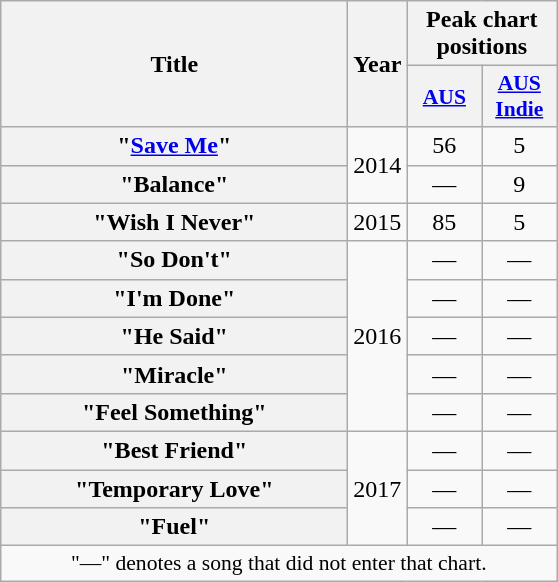<table class="wikitable plainrowheaders" style="text-align:center;" border="1">
<tr>
<th scope="col" rowspan="2" style="width:14em;">Title</th>
<th scope="col" rowspan="2">Year</th>
<th scope="col" colspan="2">Peak chart positions</th>
</tr>
<tr>
<th scope="col" style="width:3em;font-size:90%;"><a href='#'>AUS</a><br></th>
<th scope="col" style="width:3em;font-size:90%;"><a href='#'>AUS<br>Indie</a><br></th>
</tr>
<tr>
<th scope="row">"<a href='#'>Save Me</a>"</th>
<td rowspan="2">2014</td>
<td>56</td>
<td>5</td>
</tr>
<tr>
<th scope="row">"Balance"</th>
<td>—</td>
<td>9</td>
</tr>
<tr>
<th scope="row">"Wish I Never"</th>
<td>2015</td>
<td>85</td>
<td>5</td>
</tr>
<tr>
<th scope="row">"So Don't"</th>
<td rowspan="5">2016</td>
<td>—</td>
<td>—</td>
</tr>
<tr>
<th scope="row">"I'm Done"</th>
<td>—</td>
<td>—</td>
</tr>
<tr>
<th scope="row">"He Said"</th>
<td>—</td>
<td>—</td>
</tr>
<tr>
<th scope="row">"Miracle"</th>
<td>—</td>
<td>—</td>
</tr>
<tr>
<th scope="row">"Feel Something"</th>
<td>—</td>
<td>—</td>
</tr>
<tr>
<th scope="row">"Best Friend"</th>
<td rowspan="3">2017</td>
<td>—</td>
<td>—</td>
</tr>
<tr>
<th scope="row">"Temporary Love"</th>
<td>—</td>
<td>—</td>
</tr>
<tr>
<th scope="row">"Fuel"</th>
<td>—</td>
<td>—</td>
</tr>
<tr>
<td colspan="4" style="font-size:90%">"—" denotes a song that did not enter that chart.</td>
</tr>
</table>
